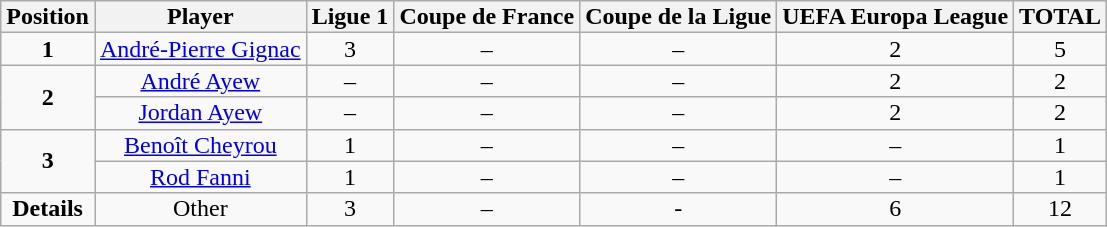<table class="wikitable sortable" style="text-align:center; line-height:14px;">
<tr>
<th>Position</th>
<th>Player</th>
<th>Ligue 1</th>
<th>Coupe de France</th>
<th>Coupe de la Ligue</th>
<th>UEFA Europa League</th>
<th>TOTAL</th>
</tr>
<tr>
<td><strong>1</strong></td>
<td><a href='#'>André-Pierre Gignac</a></td>
<td>3</td>
<td>–</td>
<td>–</td>
<td>2</td>
<td>5</td>
</tr>
<tr>
<td rowspan=2><strong>2</strong></td>
<td><a href='#'>André Ayew</a></td>
<td>–</td>
<td>–</td>
<td>–</td>
<td>2</td>
<td>2</td>
</tr>
<tr>
<td><a href='#'>Jordan Ayew</a></td>
<td>–</td>
<td>–</td>
<td>–</td>
<td>2</td>
<td>2</td>
</tr>
<tr>
<td rowspan=2><strong>3</strong></td>
<td><a href='#'>Benoît Cheyrou</a></td>
<td>1</td>
<td>–</td>
<td>–</td>
<td>–</td>
<td>1</td>
</tr>
<tr>
<td><a href='#'>Rod Fanni</a></td>
<td>1</td>
<td>–</td>
<td>–</td>
<td>–</td>
<td>1</td>
</tr>
<tr align="center">
<td><strong>Details</strong></td>
<td>Other</td>
<td>3</td>
<td>–</td>
<td>-</td>
<td>6</td>
<td>12</td>
</tr>
</table>
